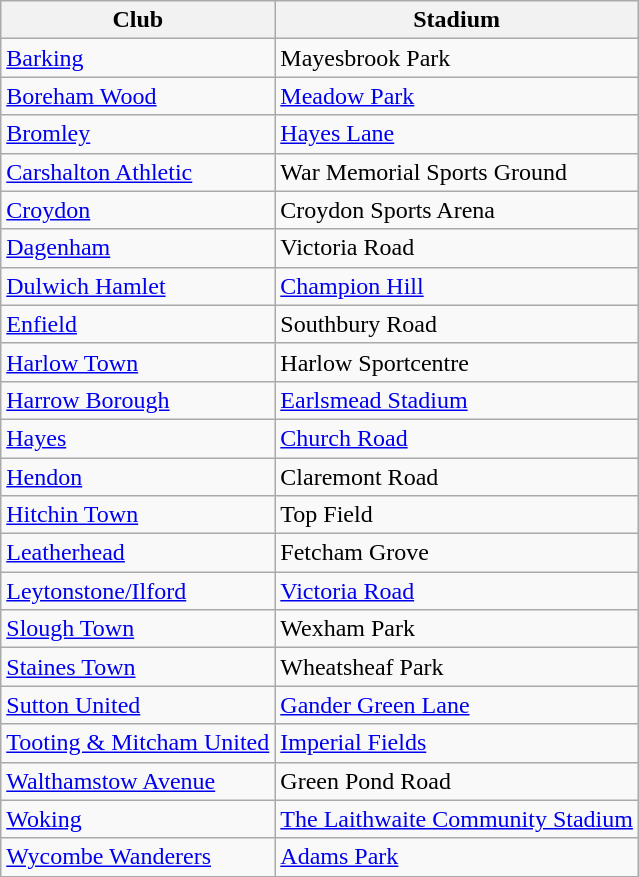<table class="wikitable sortable">
<tr>
<th>Club</th>
<th>Stadium</th>
</tr>
<tr>
<td><a href='#'>Barking</a></td>
<td>Mayesbrook Park</td>
</tr>
<tr>
<td><a href='#'>Boreham Wood</a></td>
<td><a href='#'>Meadow Park</a></td>
</tr>
<tr>
<td><a href='#'>Bromley</a></td>
<td><a href='#'>Hayes Lane</a></td>
</tr>
<tr>
<td><a href='#'>Carshalton Athletic</a></td>
<td>War Memorial Sports Ground</td>
</tr>
<tr>
<td><a href='#'>Croydon</a></td>
<td>Croydon Sports Arena</td>
</tr>
<tr>
<td><a href='#'>Dagenham</a></td>
<td>Victoria Road</td>
</tr>
<tr>
<td><a href='#'>Dulwich Hamlet</a></td>
<td><a href='#'>Champion Hill</a></td>
</tr>
<tr>
<td><a href='#'>Enfield</a></td>
<td>Southbury Road</td>
</tr>
<tr>
<td><a href='#'>Harlow Town</a></td>
<td>Harlow Sportcentre</td>
</tr>
<tr>
<td><a href='#'>Harrow Borough</a></td>
<td><a href='#'>Earlsmead Stadium</a></td>
</tr>
<tr>
<td><a href='#'>Hayes</a></td>
<td><a href='#'>Church Road</a></td>
</tr>
<tr>
<td><a href='#'>Hendon</a></td>
<td>Claremont Road</td>
</tr>
<tr>
<td><a href='#'>Hitchin Town</a></td>
<td>Top Field</td>
</tr>
<tr>
<td><a href='#'>Leatherhead</a></td>
<td>Fetcham Grove</td>
</tr>
<tr>
<td><a href='#'>Leytonstone/Ilford</a></td>
<td><a href='#'>Victoria Road</a></td>
</tr>
<tr>
<td><a href='#'>Slough Town</a></td>
<td>Wexham Park</td>
</tr>
<tr>
<td><a href='#'>Staines Town</a></td>
<td>Wheatsheaf Park</td>
</tr>
<tr>
<td><a href='#'>Sutton United</a></td>
<td><a href='#'>Gander Green Lane</a></td>
</tr>
<tr>
<td><a href='#'>Tooting & Mitcham United</a></td>
<td><a href='#'>Imperial Fields</a></td>
</tr>
<tr>
<td><a href='#'>Walthamstow Avenue</a></td>
<td>Green Pond Road</td>
</tr>
<tr>
<td><a href='#'>Woking</a></td>
<td><a href='#'>The Laithwaite Community Stadium</a></td>
</tr>
<tr>
<td><a href='#'>Wycombe Wanderers</a></td>
<td><a href='#'>Adams Park</a></td>
</tr>
</table>
